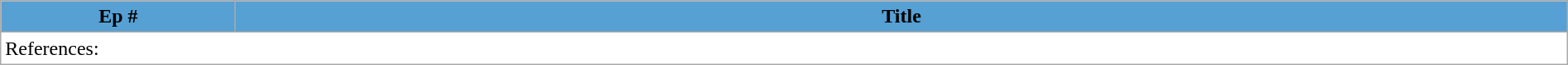<table class="wikitable mw-collapsible plainrowheaders" width="100%" style="background:#FFFFFF">
<tr>
<th style="background:#56A0D3" width="15%">Ep #</th>
<th style="background:#56A0D3">Title<br>


</th>
</tr>
<tr>
<td colspan="2">References:<br></td>
</tr>
</table>
